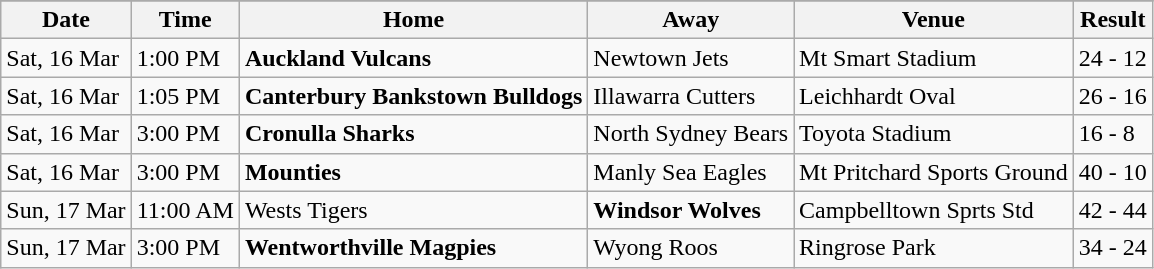<table align="center" class="wikitable">
<tr bgcolor="#FF0033">
</tr>
<tr>
<th>Date</th>
<th>Time</th>
<th>Home</th>
<th>Away</th>
<th>Venue</th>
<th>Result</th>
</tr>
<tr>
<td>Sat, 16 Mar</td>
<td>1:00 PM</td>
<td><strong>Auckland Vulcans</strong></td>
<td>Newtown Jets</td>
<td>Mt Smart Stadium</td>
<td>24 - 12</td>
</tr>
<tr>
<td>Sat, 16 Mar</td>
<td>1:05 PM</td>
<td><strong>Canterbury Bankstown Bulldogs</strong></td>
<td>Illawarra Cutters</td>
<td>Leichhardt Oval</td>
<td>26 - 16</td>
</tr>
<tr>
<td>Sat, 16 Mar</td>
<td>3:00 PM</td>
<td><strong>Cronulla Sharks</strong></td>
<td>North Sydney Bears</td>
<td>Toyota Stadium</td>
<td>16 - 8</td>
</tr>
<tr>
<td>Sat, 16 Mar</td>
<td>3:00 PM</td>
<td><strong>Mounties</strong></td>
<td>Manly Sea Eagles</td>
<td>Mt Pritchard Sports Ground</td>
<td>40 - 10</td>
</tr>
<tr>
<td>Sun, 17 Mar</td>
<td>11:00 AM</td>
<td>Wests Tigers</td>
<td><strong>Windsor Wolves</strong></td>
<td>Campbelltown Sprts Std</td>
<td>42 - 44</td>
</tr>
<tr>
<td>Sun, 17 Mar</td>
<td>3:00 PM</td>
<td><strong>Wentworthville Magpies</strong></td>
<td>Wyong Roos</td>
<td>Ringrose Park</td>
<td>34 - 24</td>
</tr>
</table>
